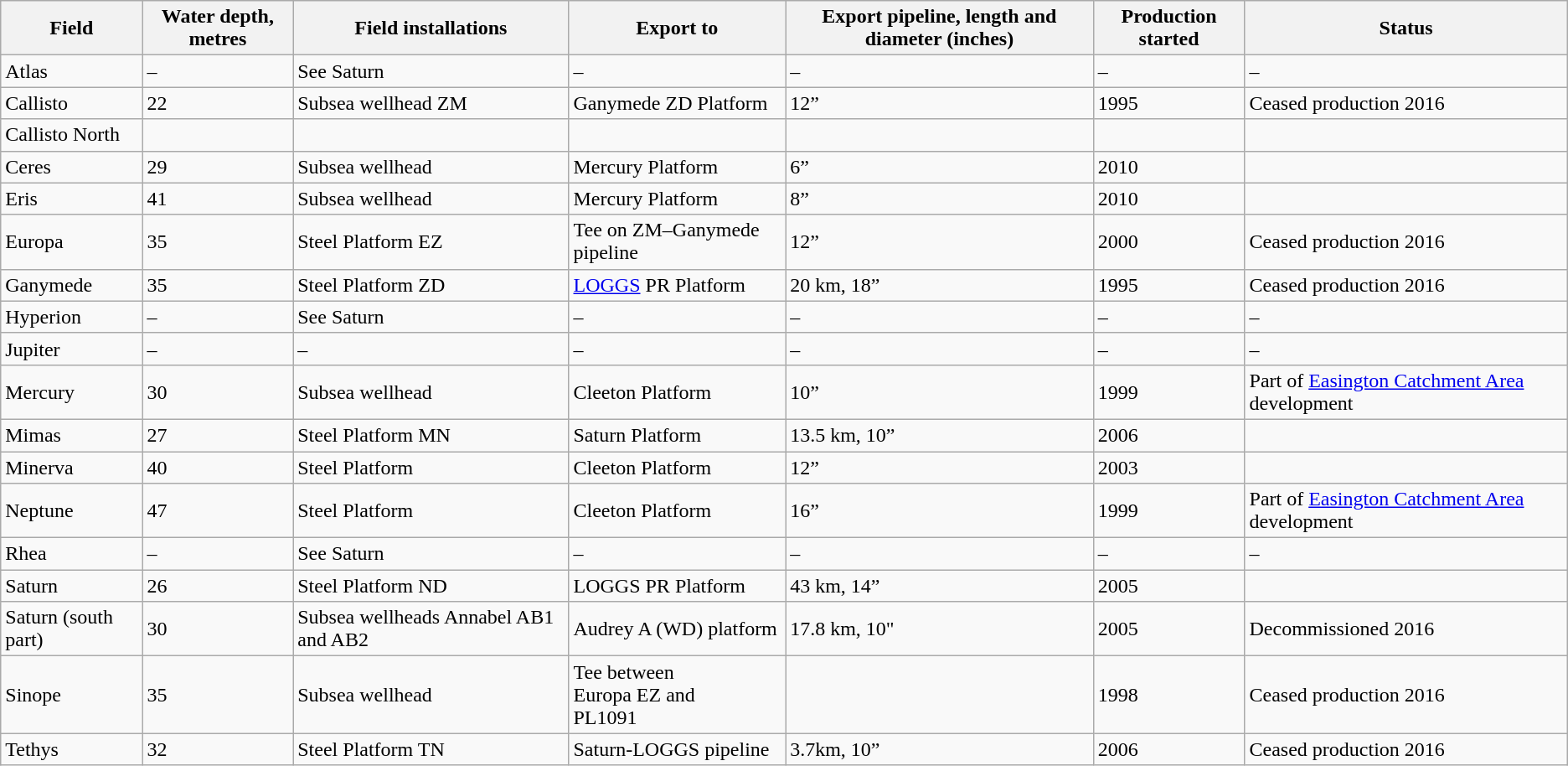<table class="wikitable">
<tr>
<th>Field</th>
<th>Water depth, metres</th>
<th>Field installations</th>
<th>Export to</th>
<th>Export pipeline, length and diameter (inches)</th>
<th>Production started</th>
<th>Status</th>
</tr>
<tr>
<td>Atlas</td>
<td>–</td>
<td>See Saturn</td>
<td>–</td>
<td>–</td>
<td>–</td>
<td>–</td>
</tr>
<tr>
<td>Callisto</td>
<td>22</td>
<td>Subsea wellhead  ZM</td>
<td>Ganymede ZD Platform</td>
<td>12”</td>
<td>1995</td>
<td>Ceased production 2016</td>
</tr>
<tr>
<td>Callisto  North</td>
<td></td>
<td></td>
<td></td>
<td></td>
<td></td>
<td></td>
</tr>
<tr>
<td>Ceres</td>
<td>29</td>
<td>Subsea wellhead</td>
<td>Mercury Platform</td>
<td>6”</td>
<td>2010</td>
<td></td>
</tr>
<tr>
<td>Eris</td>
<td>41</td>
<td>Subsea wellhead</td>
<td>Mercury Platform</td>
<td>8”</td>
<td>2010</td>
<td></td>
</tr>
<tr>
<td>Europa</td>
<td>35</td>
<td>Steel  Platform EZ</td>
<td>Tee on ZM–Ganymede  pipeline</td>
<td>12”</td>
<td>2000</td>
<td>Ceased production 2016</td>
</tr>
<tr>
<td>Ganymede</td>
<td>35</td>
<td>Steel Platform  ZD</td>
<td><a href='#'>LOGGS</a> PR Platform</td>
<td>20 km, 18”</td>
<td>1995</td>
<td>Ceased production 2016</td>
</tr>
<tr>
<td>Hyperion</td>
<td>–</td>
<td>See Saturn</td>
<td>–</td>
<td>–</td>
<td>–</td>
<td>–</td>
</tr>
<tr>
<td>Jupiter</td>
<td>–</td>
<td>–</td>
<td>–</td>
<td>–</td>
<td>–</td>
<td>–</td>
</tr>
<tr>
<td>Mercury</td>
<td>30</td>
<td>Subsea wellhead</td>
<td>Cleeton Platform</td>
<td>10”</td>
<td>1999</td>
<td>Part of <a href='#'>Easington Catchment Area</a> development</td>
</tr>
<tr>
<td>Mimas</td>
<td>27</td>
<td>Steel Platform MN</td>
<td>Saturn Platform</td>
<td>13.5 km, 10”</td>
<td>2006</td>
<td></td>
</tr>
<tr>
<td>Minerva</td>
<td>40</td>
<td>Steel Platform</td>
<td>Cleeton Platform</td>
<td>12”</td>
<td>2003</td>
<td></td>
</tr>
<tr>
<td>Neptune</td>
<td>47</td>
<td>Steel Platform</td>
<td>Cleeton Platform</td>
<td>16”</td>
<td>1999</td>
<td>Part of <a href='#'>Easington Catchment Area</a> development</td>
</tr>
<tr>
<td>Rhea</td>
<td>–</td>
<td>See Saturn</td>
<td>–</td>
<td>–</td>
<td>–</td>
<td>–</td>
</tr>
<tr>
<td>Saturn</td>
<td>26</td>
<td>Steel Platform ND</td>
<td>LOGGS PR Platform</td>
<td>43 km, 14”</td>
<td>2005</td>
<td></td>
</tr>
<tr>
<td>Saturn (south part)</td>
<td>30</td>
<td>Subsea wellheads Annabel AB1 and AB2</td>
<td>Audrey A (WD) platform</td>
<td>17.8 km, 10"</td>
<td>2005</td>
<td>Decommissioned 2016</td>
</tr>
<tr>
<td>Sinope</td>
<td>35</td>
<td>Subsea wellhead</td>
<td>Tee between<br>Europa EZ and<br>PL1091</td>
<td></td>
<td>1998</td>
<td>Ceased production 2016</td>
</tr>
<tr>
<td>Tethys</td>
<td>32</td>
<td>Steel Platform TN</td>
<td>Saturn-LOGGS pipeline</td>
<td>3.7km, 10”</td>
<td>2006</td>
<td>Ceased production 2016</td>
</tr>
</table>
